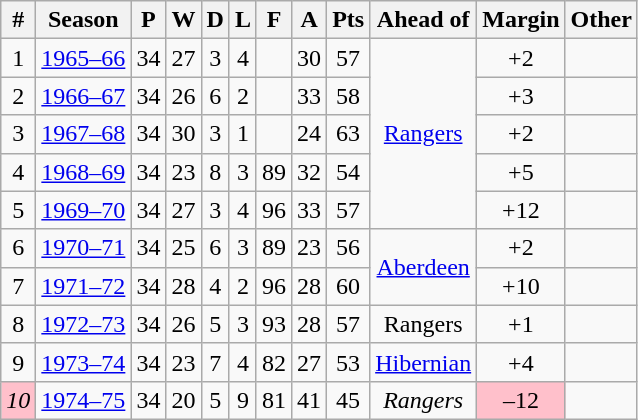<table class="wikitable sortable" style="text-align:center;">
<tr>
<th>#</th>
<th>Season</th>
<th>P</th>
<th>W</th>
<th>D</th>
<th>L</th>
<th>F</th>
<th>A</th>
<th>Pts</th>
<th>Ahead of</th>
<th>Margin</th>
<th>Other</th>
</tr>
<tr>
<td scope=row>1</td>
<td><a href='#'>1965–66</a></td>
<td>34</td>
<td>27</td>
<td>3</td>
<td>4</td>
<td></td>
<td>30</td>
<td>57</td>
<td rowspan="5"><a href='#'>Rangers</a></td>
<td>+2</td>
<td></td>
</tr>
<tr>
<td scope=row>2</td>
<td><a href='#'>1966–67</a></td>
<td>34</td>
<td>26</td>
<td>6</td>
<td>2</td>
<td></td>
<td>33</td>
<td>58</td>
<td>+3</td>
<td></td>
</tr>
<tr>
<td scope=row>3</td>
<td><a href='#'>1967–68</a></td>
<td>34</td>
<td>30</td>
<td>3</td>
<td>1</td>
<td></td>
<td>24</td>
<td>63</td>
<td>+2</td>
<td></td>
</tr>
<tr>
<td scope=row>4</td>
<td><a href='#'>1968–69</a></td>
<td>34</td>
<td>23</td>
<td>8</td>
<td>3</td>
<td>89</td>
<td>32</td>
<td>54</td>
<td>+5</td>
<td></td>
</tr>
<tr>
<td scope=row>5</td>
<td><a href='#'>1969–70</a></td>
<td>34</td>
<td>27</td>
<td>3</td>
<td>4</td>
<td>96</td>
<td>33</td>
<td>57</td>
<td>+12</td>
<td></td>
</tr>
<tr>
<td scope=row>6</td>
<td><a href='#'>1970–71</a></td>
<td>34</td>
<td>25</td>
<td>6</td>
<td>3</td>
<td>89</td>
<td>23</td>
<td>56</td>
<td rowspan="2"><a href='#'>Aberdeen</a></td>
<td>+2</td>
<td></td>
</tr>
<tr>
<td scope=row>7</td>
<td><a href='#'>1971–72</a></td>
<td>34</td>
<td>28</td>
<td>4</td>
<td>2</td>
<td>96</td>
<td>28</td>
<td>60</td>
<td>+10</td>
<td></td>
</tr>
<tr>
<td scope=row>8</td>
<td><a href='#'>1972–73</a></td>
<td>34</td>
<td>26</td>
<td>5</td>
<td>3</td>
<td>93</td>
<td>28</td>
<td>57</td>
<td>Rangers</td>
<td>+1</td>
<td></td>
</tr>
<tr>
<td scope=row>9</td>
<td><a href='#'>1973–74</a></td>
<td>34</td>
<td>23</td>
<td>7</td>
<td>4</td>
<td>82</td>
<td>27</td>
<td>53</td>
<td><a href='#'>Hibernian</a></td>
<td>+4</td>
<td></td>
</tr>
<tr>
<td scope=row bgcolor=pink><em>10</em></td>
<td><a href='#'>1974–75</a></td>
<td>34</td>
<td>20</td>
<td>5</td>
<td>9</td>
<td>81</td>
<td>41</td>
<td>45</td>
<td><em>Rangers</em></td>
<td bgcolor=pink>–12</td>
<td></td>
</tr>
</table>
